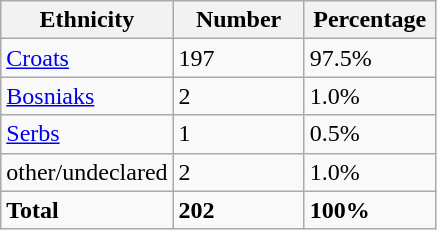<table class="wikitable">
<tr>
<th width="100px">Ethnicity</th>
<th width="80px">Number</th>
<th width="80px">Percentage</th>
</tr>
<tr>
<td><a href='#'>Croats</a></td>
<td>197</td>
<td>97.5%</td>
</tr>
<tr>
<td><a href='#'>Bosniaks</a></td>
<td>2</td>
<td>1.0%</td>
</tr>
<tr>
<td><a href='#'>Serbs</a></td>
<td>1</td>
<td>0.5%</td>
</tr>
<tr>
<td>other/undeclared</td>
<td>2</td>
<td>1.0%</td>
</tr>
<tr>
<td><strong>Total</strong></td>
<td><strong>202</strong></td>
<td><strong>100%</strong></td>
</tr>
</table>
